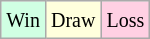<table class="wikitable">
<tr>
<td style="background-color: #d0ffe3;"><small>Win</small></td>
<td style="background-color: #ffffdd;"><small>Draw</small></td>
<td style="background-color: #ffd0e3;"><small>Loss</small></td>
</tr>
</table>
